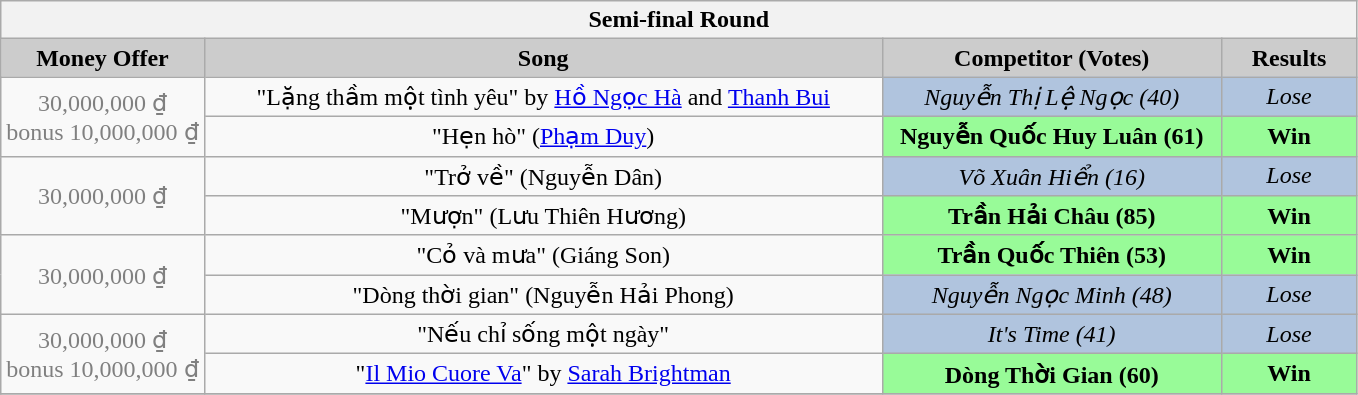<table class="wikitable" style="text-align:center;">
<tr>
<th colspan=5>Semi-final Round</th>
</tr>
<tr>
<td bgcolor="#CCCCCC" align="center" width="15%"><strong>Money Offer</strong></td>
<td bgcolor="#CCCCCC" align="center" width="50%"><strong>Song</strong></td>
<td bgcolor="#CCCCCC" align="center" width="25%"><strong>Competitor (Votes)</strong></td>
<td bgcolor="#CCCCCC" align="center" width="10"><strong>Results</strong></td>
</tr>
<tr>
<td rowspan=2 style="color: grey; vertical-align: middle; text-align: center; " class="table-na">30,000,000 ₫<br> bonus 10,000,000 ₫</td>
<td>"Lặng thầm một tình yêu" by <a href='#'>Hồ Ngọc Hà</a> and <a href='#'>Thanh Bui</a></td>
<td bgcolor="lightsteelblue"><em>Nguyễn Thị Lệ Ngọc (40)</em></td>
<td bgcolor="lightsteelblue"><em>Lose</em></td>
</tr>
<tr>
<td>"Hẹn hò" (<a href='#'>Phạm Duy</a>)</td>
<td bgcolor="palegreen"><strong>Nguyễn Quốc Huy Luân (61)</strong></td>
<td bgcolor="palegreen"><strong>Win</strong></td>
</tr>
<tr>
<td rowspan=2 style="color: grey; vertical-align: middle; text-align: center; " class="table-na">30,000,000 ₫</td>
<td>"Trở về" (Nguyễn Dân)</td>
<td bgcolor="lightsteelblue"><em>Võ Xuân Hiển (16)</em></td>
<td bgcolor="lightsteelblue"><em>Lose</em></td>
</tr>
<tr>
<td>"Mượn" (Lưu Thiên Hương)</td>
<td bgcolor="palegreen"><strong>Trần Hải Châu (85)</strong></td>
<td bgcolor="palegreen"><strong>Win</strong></td>
</tr>
<tr>
<td rowspan=2 style="color: grey; vertical-align: middle; text-align: center; " class="table-na">30,000,000 ₫</td>
<td>"Cỏ và mưa" (Giáng Son)</td>
<td bgcolor="palegreen"><strong>Trần Quốc Thiên (53)</strong></td>
<td bgcolor="palegreen"><strong>Win</strong></td>
</tr>
<tr>
<td>"Dòng thời gian" (Nguyễn Hải Phong)</td>
<td bgcolor="lightsteelblue"><em>Nguyễn Ngọc Minh (48)</em></td>
<td bgcolor="lightsteelblue"><em>Lose</em></td>
</tr>
<tr>
<td rowspan=2 style="color: grey; vertical-align: middle; text-align: center; " class="table-na">30,000,000 ₫<br> bonus 10,000,000 ₫</td>
<td>"Nếu chỉ sống một ngày"</td>
<td bgcolor="lightsteelblue"><em>It's Time (41)</em></td>
<td bgcolor="lightsteelblue"><em>Lose</em></td>
</tr>
<tr>
<td>"<a href='#'>Il Mio Cuore Va</a>" by <a href='#'>Sarah Brightman</a></td>
<td bgcolor="palegreen"><strong>Dòng Thời Gian (60)</strong></td>
<td bgcolor="palegreen"><strong>Win</strong></td>
</tr>
<tr>
</tr>
</table>
